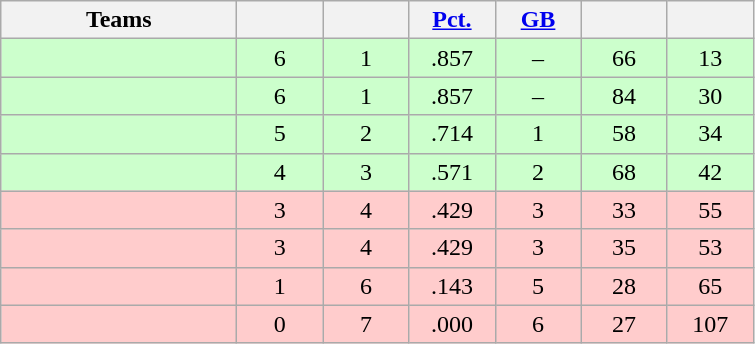<table class="wikitable" style="text-align:center;">
<tr>
<th width=150px>Teams</th>
<th width=50px></th>
<th width=50px></th>
<th width=50px><a href='#'>Pct.</a></th>
<th width=50px><a href='#'>GB</a></th>
<th width=50px></th>
<th width=50px></th>
</tr>
<tr style="background-color:#cfc">
<td align=left></td>
<td>6</td>
<td>1</td>
<td>.857</td>
<td>–</td>
<td>66</td>
<td>13</td>
</tr>
<tr style="background-color:#cfc">
<td align=left></td>
<td>6</td>
<td>1</td>
<td>.857</td>
<td>–</td>
<td>84</td>
<td>30</td>
</tr>
<tr style="background-color:#cfc">
<td align=left></td>
<td>5</td>
<td>2</td>
<td>.714</td>
<td>1</td>
<td>58</td>
<td>34</td>
</tr>
<tr style="background-color:#cfc">
<td align=left></td>
<td>4</td>
<td>3</td>
<td>.571</td>
<td>2</td>
<td>68</td>
<td>42</td>
</tr>
<tr style="background-color:#fcc">
<td align=left></td>
<td>3</td>
<td>4</td>
<td>.429</td>
<td>3</td>
<td>33</td>
<td>55</td>
</tr>
<tr style="background-color:#fcc">
<td align=left></td>
<td>3</td>
<td>4</td>
<td>.429</td>
<td>3</td>
<td>35</td>
<td>53</td>
</tr>
<tr style="background-color:#fcc">
<td align=left></td>
<td>1</td>
<td>6</td>
<td>.143</td>
<td>5</td>
<td>28</td>
<td>65</td>
</tr>
<tr style="background-color:#fcc">
<td align=left></td>
<td>0</td>
<td>7</td>
<td>.000</td>
<td>6</td>
<td>27</td>
<td>107</td>
</tr>
</table>
